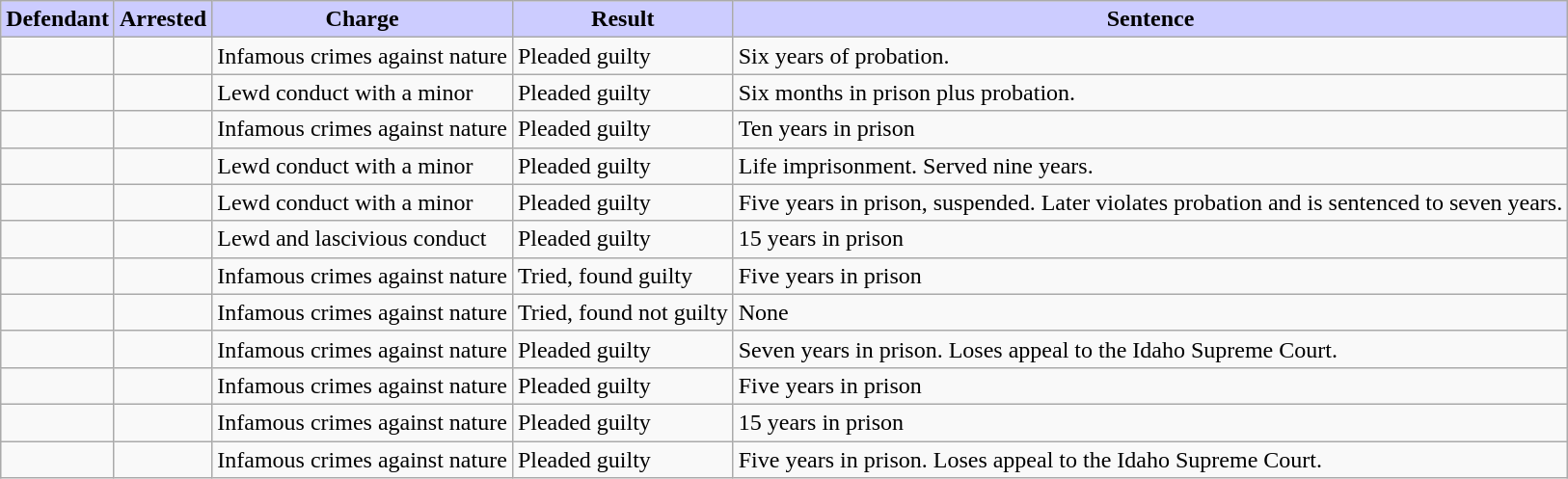<table class="wikitable sortable">
<tr>
<th style="background:#ccf; width=20%">Defendant</th>
<th style="background:#ccf; width=5%">Arrested</th>
<th style="background:#ccf; width=20%">Charge</th>
<th style="background:#ccf; width=5%" class ="unsortable">Result</th>
<th style="background:#ccf; width=50%" class ="unsortable">Sentence</th>
</tr>
<tr>
<td></td>
<td></td>
<td>Infamous crimes against nature</td>
<td>Pleaded guilty</td>
<td>Six years of probation.</td>
</tr>
<tr>
<td></td>
<td></td>
<td>Lewd conduct with a minor</td>
<td>Pleaded guilty</td>
<td>Six months in prison plus probation.</td>
</tr>
<tr>
<td></td>
<td></td>
<td>Infamous crimes against nature</td>
<td>Pleaded guilty</td>
<td>Ten years in prison</td>
</tr>
<tr>
<td></td>
<td></td>
<td>Lewd conduct with a minor</td>
<td>Pleaded guilty</td>
<td>Life imprisonment. Served nine years.</td>
</tr>
<tr>
<td></td>
<td></td>
<td>Lewd conduct with a minor</td>
<td>Pleaded guilty</td>
<td>Five years in prison, suspended. Later violates probation and is sentenced to seven years.</td>
</tr>
<tr>
<td></td>
<td></td>
<td>Lewd and lascivious conduct</td>
<td>Pleaded guilty</td>
<td>15 years in prison</td>
</tr>
<tr>
<td></td>
<td></td>
<td>Infamous crimes against nature</td>
<td>Tried, found guilty</td>
<td>Five years in prison</td>
</tr>
<tr>
<td></td>
<td></td>
<td>Infamous crimes against nature</td>
<td>Tried, found not guilty</td>
<td>None</td>
</tr>
<tr>
<td></td>
<td></td>
<td>Infamous crimes against nature</td>
<td>Pleaded guilty</td>
<td>Seven years in prison. Loses appeal to the Idaho Supreme Court.</td>
</tr>
<tr>
<td></td>
<td></td>
<td>Infamous crimes against nature</td>
<td>Pleaded guilty</td>
<td>Five years in prison</td>
</tr>
<tr>
<td></td>
<td></td>
<td>Infamous crimes against nature</td>
<td>Pleaded guilty</td>
<td>15 years in prison</td>
</tr>
<tr>
<td></td>
<td></td>
<td>Infamous crimes against nature</td>
<td>Pleaded guilty</td>
<td>Five years in prison. Loses appeal to the Idaho Supreme Court.</td>
</tr>
</table>
